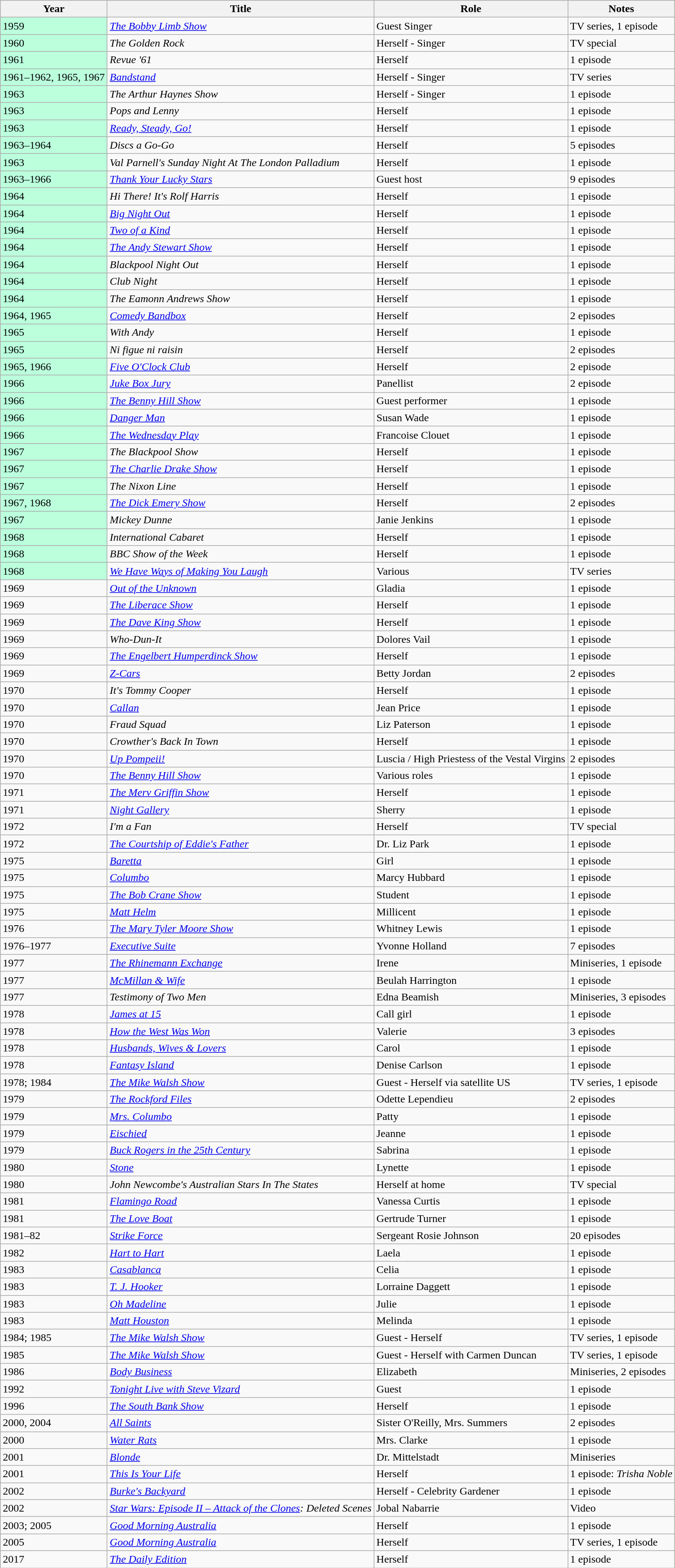<table class="wikitable">
<tr>
<th>Year</th>
<th>Title</th>
<th>Role</th>
<th>Notes</th>
</tr>
<tr>
<td style="background: #bfd";">1959</td>
<td><em><a href='#'>The Bobby Limb Show</a></em></td>
<td>Guest Singer</td>
<td>TV series, 1 episode</td>
</tr>
<tr>
<td style="background: #bfd";">1960</td>
<td><em>The Golden Rock</em></td>
<td>Herself - Singer</td>
<td>TV special</td>
</tr>
<tr>
<td style="background: #bfd";">1961</td>
<td><em>Revue '61</em></td>
<td>Herself</td>
<td>1 episode</td>
</tr>
<tr>
<td style="background: #bfd";">1961–1962, 1965, 1967</td>
<td><em><a href='#'>Bandstand</a></em></td>
<td>Herself - Singer</td>
<td>TV series</td>
</tr>
<tr>
<td style="background: #bfd";">1963</td>
<td><em>The Arthur Haynes Show</em></td>
<td>Herself - Singer</td>
<td>1 episode</td>
</tr>
<tr>
<td style="background: #bfd";">1963</td>
<td><em>Pops and Lenny</em></td>
<td>Herself</td>
<td>1 episode</td>
</tr>
<tr>
<td style="background: #bfd";">1963</td>
<td><em><a href='#'>Ready, Steady, Go!</a></em></td>
<td>Herself</td>
<td>1 episode</td>
</tr>
<tr>
<td style="background: #bfd";">1963–1964</td>
<td><em>Discs a Go-Go</em></td>
<td>Herself</td>
<td>5 episodes</td>
</tr>
<tr>
<td style="background: #bfd";">1963</td>
<td><em>Val Parnell's Sunday Night At The London Palladium</em></td>
<td>Herself</td>
<td>1 episode</td>
</tr>
<tr>
<td style="background: #bfd";">1963–1966</td>
<td><em><a href='#'>Thank Your Lucky Stars</a></em></td>
<td>Guest host</td>
<td>9 episodes</td>
</tr>
<tr>
<td style="background: #bfd";">1964</td>
<td><em>Hi There! It's Rolf Harris</em></td>
<td>Herself</td>
<td>1 episode</td>
</tr>
<tr>
<td style="background: #bfd";">1964</td>
<td><em><a href='#'>Big Night Out</a></em></td>
<td>Herself</td>
<td>1 episode</td>
</tr>
<tr>
<td style="background: #bfd";">1964</td>
<td><em><a href='#'>Two of a Kind</a></em></td>
<td>Herself</td>
<td>1 episode</td>
</tr>
<tr>
<td style="background: #bfd";">1964</td>
<td><em><a href='#'>The Andy Stewart Show</a></em></td>
<td>Herself</td>
<td>1 episode</td>
</tr>
<tr>
<td style="background: #bfd";">1964</td>
<td><em>Blackpool Night Out</em></td>
<td>Herself</td>
<td>1 episode</td>
</tr>
<tr>
<td style="background: #bfd";">1964</td>
<td><em>Club Night</em></td>
<td>Herself</td>
<td>1 episode</td>
</tr>
<tr>
<td style="background: #bfd";">1964</td>
<td><em>The Eamonn Andrews Show</em></td>
<td>Herself</td>
<td>1 episode</td>
</tr>
<tr>
<td style="background: #bfd";">1964, 1965</td>
<td><em><a href='#'>Comedy Bandbox</a></em></td>
<td>Herself</td>
<td>2 episodes</td>
</tr>
<tr>
<td style="background: #bfd";">1965</td>
<td><em>With Andy</em></td>
<td>Herself</td>
<td>1 episode</td>
</tr>
<tr>
<td style="background: #bfd";">1965</td>
<td><em>Ni figue ni raisin</em></td>
<td>Herself</td>
<td>2 episodes</td>
</tr>
<tr>
<td style="background: #bfd";">1965, 1966</td>
<td><em><a href='#'>Five O'Clock Club</a></em></td>
<td>Herself</td>
<td>2 episode</td>
</tr>
<tr>
<td style="background: #bfd";">1966</td>
<td><em><a href='#'>Juke Box Jury</a></em></td>
<td>Panellist</td>
<td>2 episode</td>
</tr>
<tr>
<td style="background: #bfd";">1966</td>
<td><em><a href='#'>The Benny Hill Show</a></em></td>
<td>Guest performer</td>
<td>1 episode</td>
</tr>
<tr>
<td style="background: #bfd";">1966</td>
<td><em><a href='#'>Danger Man</a></em></td>
<td>Susan Wade</td>
<td>1 episode</td>
</tr>
<tr>
<td style="background: #bfd";">1966</td>
<td><em><a href='#'>The Wednesday Play</a></em></td>
<td>Francoise Clouet</td>
<td>1 episode</td>
</tr>
<tr>
<td style="background: #bfd";">1967</td>
<td><em>The Blackpool Show</em></td>
<td>Herself</td>
<td>1 episode</td>
</tr>
<tr>
<td style="background: #bfd";">1967</td>
<td><em><a href='#'>The Charlie Drake Show</a></em></td>
<td>Herself</td>
<td>1 episode</td>
</tr>
<tr>
<td style="background: #bfd";">1967</td>
<td><em>The Nixon Line</em></td>
<td>Herself</td>
<td>1 episode</td>
</tr>
<tr>
<td style="background: #bfd";">1967, 1968</td>
<td><em><a href='#'>The Dick Emery Show</a></em></td>
<td>Herself</td>
<td>2 episodes</td>
</tr>
<tr>
<td style="background: #bfd";">1967</td>
<td><em>Mickey Dunne</em></td>
<td>Janie Jenkins</td>
<td>1 episode</td>
</tr>
<tr>
<td style="background: #bfd";">1968</td>
<td><em>International Cabaret</em></td>
<td>Herself</td>
<td>1 episode</td>
</tr>
<tr>
<td style="background: #bfd";">1968</td>
<td><em>BBC Show of the Week</em></td>
<td>Herself</td>
<td>1 episode</td>
</tr>
<tr>
<td style="background: #bfd";">1968</td>
<td><em><a href='#'>We Have Ways of Making You Laugh</a></em></td>
<td>Various</td>
<td>TV series</td>
</tr>
<tr>
<td>1969</td>
<td><em><a href='#'>Out of the Unknown</a></em></td>
<td>Gladia</td>
<td>1 episode</td>
</tr>
<tr>
<td>1969</td>
<td><em><a href='#'>The Liberace Show</a></em></td>
<td>Herself</td>
<td>1 episode</td>
</tr>
<tr>
<td>1969</td>
<td><em><a href='#'>The Dave King Show</a></em></td>
<td>Herself</td>
<td>1 episode</td>
</tr>
<tr>
<td>1969</td>
<td><em>Who-Dun-It</em></td>
<td>Dolores Vail</td>
<td>1 episode</td>
</tr>
<tr>
<td>1969</td>
<td><em><a href='#'>The Engelbert Humperdinck Show</a></em></td>
<td>Herself</td>
<td>1 episode</td>
</tr>
<tr>
<td>1969</td>
<td><em><a href='#'>Z-Cars</a></em></td>
<td>Betty Jordan</td>
<td>2 episodes</td>
</tr>
<tr>
<td>1970</td>
<td><em>It's Tommy Cooper</em></td>
<td>Herself</td>
<td>1 episode</td>
</tr>
<tr>
<td>1970</td>
<td><em><a href='#'>Callan</a></em></td>
<td>Jean Price</td>
<td>1 episode</td>
</tr>
<tr>
<td>1970</td>
<td><em>Fraud Squad</em></td>
<td>Liz Paterson</td>
<td>1 episode</td>
</tr>
<tr>
<td>1970</td>
<td><em>Crowther's Back In Town</em></td>
<td>Herself</td>
<td>1 episode</td>
</tr>
<tr>
<td>1970</td>
<td><em><a href='#'>Up Pompeii!</a></em></td>
<td>Luscia / High Priestess of the Vestal Virgins</td>
<td>2 episodes</td>
</tr>
<tr>
<td>1970</td>
<td><em><a href='#'>The Benny Hill Show</a></em></td>
<td>Various roles</td>
<td>1 episode</td>
</tr>
<tr>
<td>1971</td>
<td><em><a href='#'>The Merv Griffin Show</a></em></td>
<td>Herself</td>
<td>1 episode</td>
</tr>
<tr>
<td>1971</td>
<td><em><a href='#'>Night Gallery</a></em></td>
<td>Sherry</td>
<td>1 episode</td>
</tr>
<tr>
<td>1972</td>
<td><em>I'm a Fan</em></td>
<td>Herself</td>
<td>TV special</td>
</tr>
<tr>
<td>1972</td>
<td><em><a href='#'>The Courtship of Eddie's Father</a></em></td>
<td>Dr. Liz Park</td>
<td>1 episode</td>
</tr>
<tr>
<td>1975</td>
<td><em><a href='#'>Baretta</a></em></td>
<td>Girl</td>
<td>1 episode</td>
</tr>
<tr>
<td>1975</td>
<td><em><a href='#'>Columbo</a></em></td>
<td>Marcy Hubbard</td>
<td>1 episode</td>
</tr>
<tr>
<td>1975</td>
<td><em><a href='#'>The Bob Crane Show</a></em></td>
<td>Student</td>
<td>1 episode</td>
</tr>
<tr>
<td>1975</td>
<td><em><a href='#'>Matt Helm</a></em></td>
<td>Millicent</td>
<td>1 episode</td>
</tr>
<tr>
<td>1976</td>
<td><em><a href='#'>The Mary Tyler Moore Show</a></em></td>
<td>Whitney Lewis</td>
<td>1 episode</td>
</tr>
<tr>
<td>1976–1977</td>
<td><em><a href='#'>Executive Suite</a></em></td>
<td>Yvonne Holland</td>
<td>7 episodes</td>
</tr>
<tr>
<td>1977</td>
<td><em><a href='#'>The Rhinemann Exchange</a></em></td>
<td>Irene</td>
<td>Miniseries, 1 episode</td>
</tr>
<tr>
<td>1977</td>
<td><em><a href='#'>McMillan & Wife</a></em></td>
<td>Beulah Harrington</td>
<td>1 episode</td>
</tr>
<tr>
<td>1977</td>
<td><em>Testimony of Two Men</em></td>
<td>Edna Beamish</td>
<td>Miniseries, 3 episodes</td>
</tr>
<tr>
<td>1978</td>
<td><em><a href='#'>James at 15</a></em></td>
<td>Call girl</td>
<td>1 episode</td>
</tr>
<tr>
<td>1978</td>
<td><em><a href='#'>How the West Was Won</a></em></td>
<td>Valerie</td>
<td>3 episodes</td>
</tr>
<tr>
<td>1978</td>
<td><em><a href='#'>Husbands, Wives & Lovers</a></em></td>
<td>Carol</td>
<td>1 episode</td>
</tr>
<tr>
<td>1978</td>
<td><em><a href='#'>Fantasy Island</a></em></td>
<td>Denise Carlson</td>
<td>1 episode</td>
</tr>
<tr>
<td>1978; 1984</td>
<td><em><a href='#'>The Mike Walsh Show</a></em></td>
<td>Guest - Herself via satellite US</td>
<td>TV series, 1 episode</td>
</tr>
<tr>
<td>1979</td>
<td><em><a href='#'>The Rockford Files</a></em></td>
<td>Odette Lependieu</td>
<td>2 episodes</td>
</tr>
<tr>
<td>1979</td>
<td><em><a href='#'>Mrs. Columbo</a></em></td>
<td>Patty</td>
<td>1 episode</td>
</tr>
<tr>
<td>1979</td>
<td><em><a href='#'>Eischied</a></em></td>
<td>Jeanne</td>
<td>1 episode</td>
</tr>
<tr>
<td>1979</td>
<td><em><a href='#'>Buck Rogers in the 25th Century</a></em></td>
<td>Sabrina</td>
<td>1 episode</td>
</tr>
<tr>
<td>1980</td>
<td><em><a href='#'>Stone</a></em></td>
<td>Lynette</td>
<td>1 episode</td>
</tr>
<tr>
<td>1980</td>
<td><em>John Newcombe's Australian Stars In The States</em></td>
<td>Herself at home</td>
<td>TV special</td>
</tr>
<tr>
<td>1981</td>
<td><em><a href='#'>Flamingo Road</a></em></td>
<td>Vanessa Curtis</td>
<td>1 episode</td>
</tr>
<tr>
<td>1981</td>
<td><em><a href='#'>The Love Boat</a></em></td>
<td>Gertrude Turner</td>
<td>1 episode</td>
</tr>
<tr>
<td>1981–82</td>
<td><em><a href='#'>Strike Force</a></em></td>
<td>Sergeant Rosie Johnson</td>
<td>20 episodes</td>
</tr>
<tr>
<td>1982</td>
<td><em><a href='#'>Hart to Hart</a></em></td>
<td>Laela</td>
<td>1 episode</td>
</tr>
<tr>
<td>1983</td>
<td><em><a href='#'>Casablanca</a></em></td>
<td>Celia</td>
<td>1 episode</td>
</tr>
<tr>
<td>1983</td>
<td><em><a href='#'>T. J. Hooker</a></em></td>
<td>Lorraine Daggett</td>
<td>1 episode</td>
</tr>
<tr>
<td>1983</td>
<td><em><a href='#'>Oh Madeline</a></em></td>
<td>Julie</td>
<td>1 episode</td>
</tr>
<tr>
<td>1983</td>
<td><em><a href='#'>Matt Houston</a></em></td>
<td>Melinda</td>
<td>1 episode</td>
</tr>
<tr>
<td>1984; 1985</td>
<td><em><a href='#'>The Mike Walsh Show</a></em></td>
<td>Guest - Herself</td>
<td>TV series, 1 episode</td>
</tr>
<tr>
<td>1985</td>
<td><em><a href='#'>The Mike Walsh Show</a></em></td>
<td>Guest - Herself with Carmen Duncan</td>
<td>TV series, 1 episode</td>
</tr>
<tr>
<td>1986</td>
<td><em><a href='#'>Body Business</a></em></td>
<td>Elizabeth</td>
<td>Miniseries, 2 episodes</td>
</tr>
<tr>
<td>1992</td>
<td><em><a href='#'>Tonight Live with Steve Vizard</a></em></td>
<td>Guest</td>
<td>1 episode</td>
</tr>
<tr>
<td>1996</td>
<td><em><a href='#'>The South Bank Show</a></em></td>
<td>Herself</td>
<td>1 episode</td>
</tr>
<tr>
<td>2000, 2004</td>
<td><em><a href='#'>All Saints</a></em></td>
<td>Sister O'Reilly, Mrs. Summers</td>
<td>2 episodes</td>
</tr>
<tr>
<td>2000</td>
<td><em><a href='#'>Water Rats</a></em></td>
<td>Mrs. Clarke</td>
<td>1 episode</td>
</tr>
<tr>
<td>2001</td>
<td><em><a href='#'>Blonde</a></em></td>
<td>Dr. Mittelstadt</td>
<td>Miniseries</td>
</tr>
<tr>
<td>2001</td>
<td><em><a href='#'>This Is Your Life</a></em></td>
<td>Herself</td>
<td>1 episode: <em>Trisha Noble</em></td>
</tr>
<tr>
<td>2002</td>
<td><em><a href='#'>Burke's Backyard</a></em></td>
<td>Herself - Celebrity Gardener</td>
<td>1 episode</td>
</tr>
<tr>
<td>2002</td>
<td><em><a href='#'>Star Wars: Episode II – Attack of the Clones</a>: Deleted Scenes</em></td>
<td>Jobal Nabarrie</td>
<td>Video</td>
</tr>
<tr>
<td>2003; 2005</td>
<td><em><a href='#'>Good Morning Australia</a></em></td>
<td>Herself</td>
<td>1 episode</td>
</tr>
<tr>
<td>2005</td>
<td><em><a href='#'>Good Morning Australia</a></em></td>
<td>Herself</td>
<td>TV series, 1 episode</td>
</tr>
<tr>
<td>2017</td>
<td><em><a href='#'>The Daily Edition</a></em></td>
<td>Herself</td>
<td>1 episode</td>
</tr>
</table>
